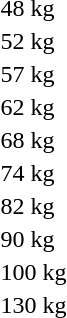<table>
<tr>
<td>48 kg</td>
<td></td>
<td></td>
<td></td>
</tr>
<tr>
<td>52 kg</td>
<td></td>
<td></td>
<td></td>
</tr>
<tr>
<td>57 kg</td>
<td></td>
<td></td>
<td></td>
</tr>
<tr>
<td>62 kg</td>
<td></td>
<td></td>
<td></td>
</tr>
<tr>
<td>68 kg</td>
<td></td>
<td></td>
<td></td>
</tr>
<tr>
<td>74 kg</td>
<td></td>
<td></td>
<td></td>
</tr>
<tr>
<td>82 kg</td>
<td></td>
<td></td>
<td></td>
</tr>
<tr>
<td>90 kg</td>
<td></td>
<td></td>
<td></td>
</tr>
<tr>
<td>100 kg</td>
<td></td>
<td></td>
<td></td>
</tr>
<tr>
<td>130 kg</td>
<td></td>
<td></td>
<td></td>
</tr>
</table>
